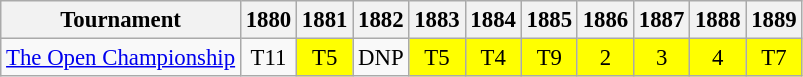<table class="wikitable" style="font-size:95%;text-align:center;">
<tr>
<th>Tournament</th>
<th>1880</th>
<th>1881</th>
<th>1882</th>
<th>1883</th>
<th>1884</th>
<th>1885</th>
<th>1886</th>
<th>1887</th>
<th>1888</th>
<th>1889</th>
</tr>
<tr>
<td align="left"><a href='#'>The Open Championship</a></td>
<td>T11</td>
<td style="background:yellow;">T5</td>
<td>DNP</td>
<td style="background:yellow;">T5</td>
<td style="background:yellow;">T4</td>
<td style="background:yellow;">T9</td>
<td style="background:yellow;">2</td>
<td style="background:yellow;">3</td>
<td style="background:yellow;">4</td>
<td style="background:yellow;">T7</td>
</tr>
</table>
